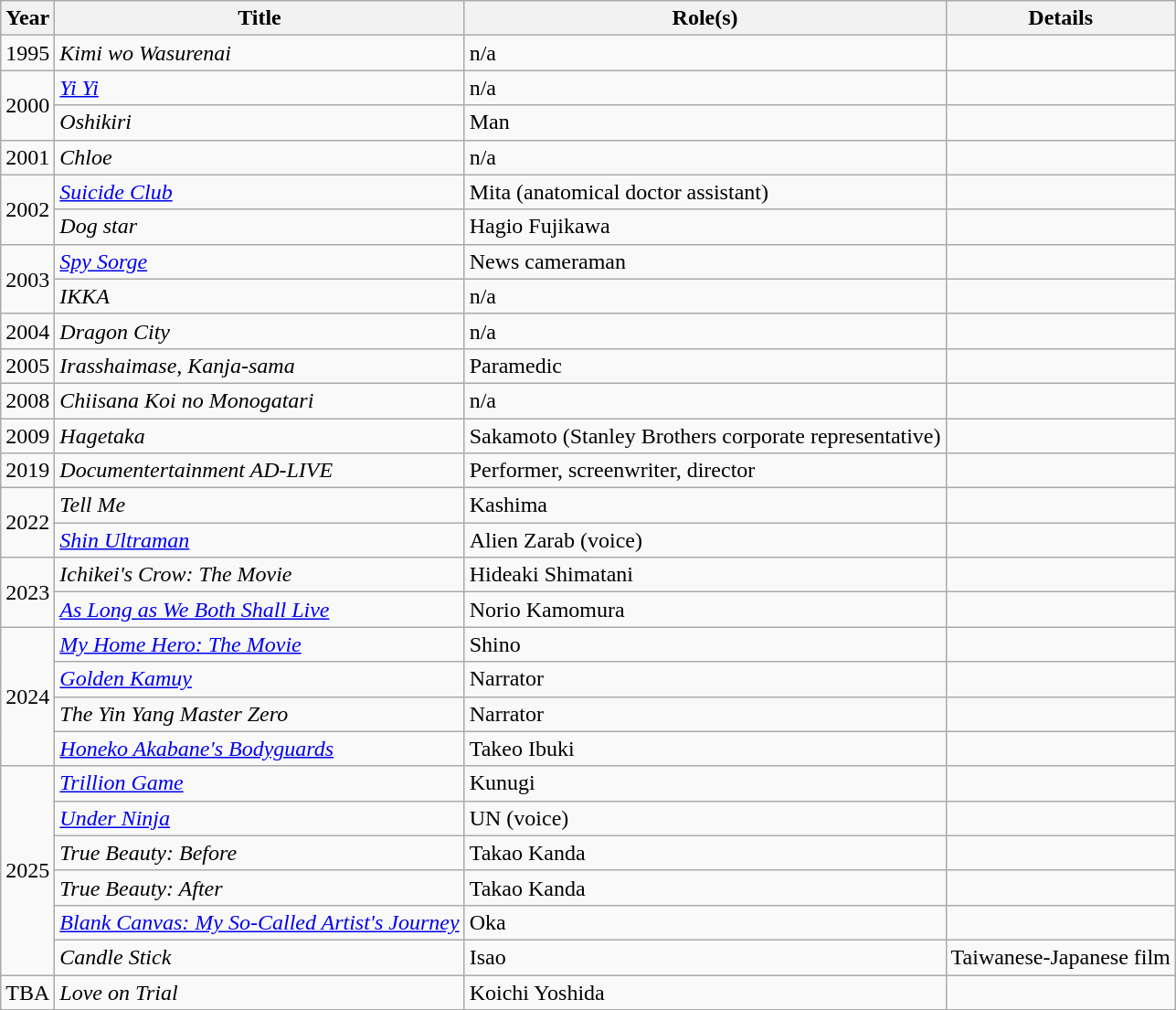<table class="wikitable">
<tr>
<th>Year</th>
<th>Title</th>
<th>Role(s)</th>
<th>Details</th>
</tr>
<tr>
<td>1995</td>
<td><em>Kimi wo Wasurenai</em></td>
<td>n/a</td>
<td></td>
</tr>
<tr>
<td rowspan="2">2000</td>
<td><em><a href='#'>Yi Yi</a></em></td>
<td>n/a</td>
<td></td>
</tr>
<tr>
<td><em>Oshikiri</em></td>
<td>Man</td>
<td></td>
</tr>
<tr>
<td>2001</td>
<td><em>Chloe</em></td>
<td>n/a</td>
<td></td>
</tr>
<tr>
<td rowspan="2">2002</td>
<td><em><a href='#'>Suicide Club</a></em></td>
<td>Mita (anatomical doctor assistant)</td>
<td></td>
</tr>
<tr>
<td><em>Dog star</em></td>
<td>Hagio Fujikawa</td>
<td></td>
</tr>
<tr>
<td rowspan="2">2003</td>
<td><em><a href='#'>Spy Sorge</a></em></td>
<td>News cameraman</td>
<td></td>
</tr>
<tr>
<td><em>IKKA</em></td>
<td>n/a</td>
<td></td>
</tr>
<tr>
<td>2004</td>
<td><em>Dragon City</em></td>
<td>n/a</td>
<td></td>
</tr>
<tr>
<td>2005</td>
<td><em>Irasshaimase, Kanja-sama</em></td>
<td>Paramedic</td>
<td></td>
</tr>
<tr>
<td>2008</td>
<td><em>Chiisana Koi no Monogatari</em></td>
<td>n/a</td>
<td></td>
</tr>
<tr>
<td>2009</td>
<td><em>Hagetaka</em></td>
<td>Sakamoto (Stanley Brothers corporate representative)</td>
<td></td>
</tr>
<tr>
<td>2019</td>
<td><em>Documentertainment AD-LIVE</em></td>
<td>Performer, screenwriter, director</td>
<td></td>
</tr>
<tr>
<td rowspan="2">2022</td>
<td><em>Tell Me</em></td>
<td>Kashima</td>
<td></td>
</tr>
<tr>
<td><em><a href='#'>Shin Ultraman</a></em></td>
<td>Alien Zarab (voice)</td>
<td></td>
</tr>
<tr>
<td rowspan=2>2023</td>
<td><em>Ichikei's Crow: The Movie</em></td>
<td>Hideaki Shimatani</td>
<td></td>
</tr>
<tr>
<td><em><a href='#'>As Long as We Both Shall Live</a></em></td>
<td>Norio Kamomura</td>
<td></td>
</tr>
<tr>
<td rowspan="4">2024</td>
<td><em><a href='#'>My Home Hero: The Movie</a></em></td>
<td>Shino</td>
<td></td>
</tr>
<tr>
<td><em><a href='#'>Golden Kamuy</a></em></td>
<td>Narrator</td>
<td></td>
</tr>
<tr>
<td><em>The Yin Yang Master Zero</em></td>
<td>Narrator</td>
<td></td>
</tr>
<tr>
<td><em><a href='#'>Honeko Akabane's Bodyguards</a></em></td>
<td>Takeo Ibuki</td>
<td></td>
</tr>
<tr>
<td rowspan=6>2025</td>
<td><em><a href='#'>Trillion Game</a></em></td>
<td>Kunugi</td>
<td></td>
</tr>
<tr>
<td><em><a href='#'>Under Ninja</a></em></td>
<td>UN (voice)</td>
<td></td>
</tr>
<tr>
<td><em>True Beauty: Before</em></td>
<td>Takao Kanda</td>
<td></td>
</tr>
<tr>
<td><em>True Beauty: After</em></td>
<td>Takao Kanda</td>
<td></td>
</tr>
<tr>
<td><em><a href='#'>Blank Canvas: My So-Called Artist's Journey</a></em></td>
<td>Oka</td>
<td></td>
</tr>
<tr>
<td><em>Candle Stick</em></td>
<td>Isao</td>
<td>Taiwanese-Japanese film</td>
</tr>
<tr>
<td>TBA</td>
<td><em>Love on Trial</em></td>
<td>Koichi Yoshida</td>
<td></td>
</tr>
<tr>
</tr>
</table>
